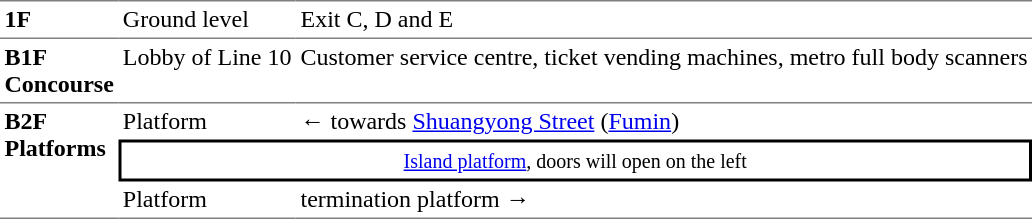<table cellpadding="3" cellspacing="0" border="0">
<tr>
<td style="border-bottom:solid 1px gray;border-top:solid 1px gray;vertical-align:top;"><strong>1F</strong></td>
<td style="border-bottom:solid 1px gray;border-top:solid 1px gray;vertical-align:top;">Ground level</td>
<td style="border-bottom:solid 1px gray;border-top:solid 1px gray;vertical-align:top;">Exit C, D and E</td>
</tr>
<tr>
<td style="border-bottom:solid 1px gray;vertical-align:top;"><strong>B1F<br>Concourse</strong></td>
<td style="border-bottom:solid 1px gray;vertical-align:top;">Lobby of Line 10</td>
<td style="border-bottom:solid 1px gray;vertical-align:top;">Customer service centre, ticket vending machines, metro full body scanners</td>
</tr>
<tr>
<td rowspan="3" style="border-bottom:solid 1px gray;vertical-align:top;"><strong>B2F<br>Platforms</strong></td>
<td>Platform</td>
<td><span>←</span>  towards <a href='#'>Shuangyong Street</a> (<a href='#'>Fumin</a>)</td>
</tr>
<tr>
<td colspan="2" style="border-top:solid 2px black;border-right:solid 2px black;border-left:solid 2px black;border-bottom:solid 2px black;text-align:center;"><small><a href='#'>Island platform</a>, doors will open on the left</small></td>
</tr>
<tr>
<td style="border-bottom:solid 1px gray;">Platform</td>
<td style="border-bottom:solid 1px gray;"><span></span> termination platform →</td>
</tr>
</table>
